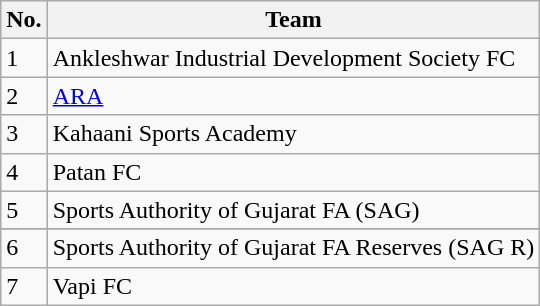<table class="wikitable">
<tr>
<th>No.</th>
<th>Team</th>
</tr>
<tr>
<td>1</td>
<td>Ankleshwar Industrial Development Society FC</td>
</tr>
<tr>
<td>2</td>
<td><a href='#'>ARA</a></td>
</tr>
<tr>
<td>3</td>
<td>Kahaani Sports Academy</td>
</tr>
<tr>
<td>4</td>
<td>Patan FC</td>
</tr>
<tr>
<td>5</td>
<td>Sports Authority of Gujarat FA (SAG)</td>
</tr>
<tr>
</tr>
<tr>
<td>6</td>
<td>Sports Authority of Gujarat FA Reserves (SAG R)</td>
</tr>
<tr>
<td>7</td>
<td>Vapi FC</td>
</tr>
</table>
